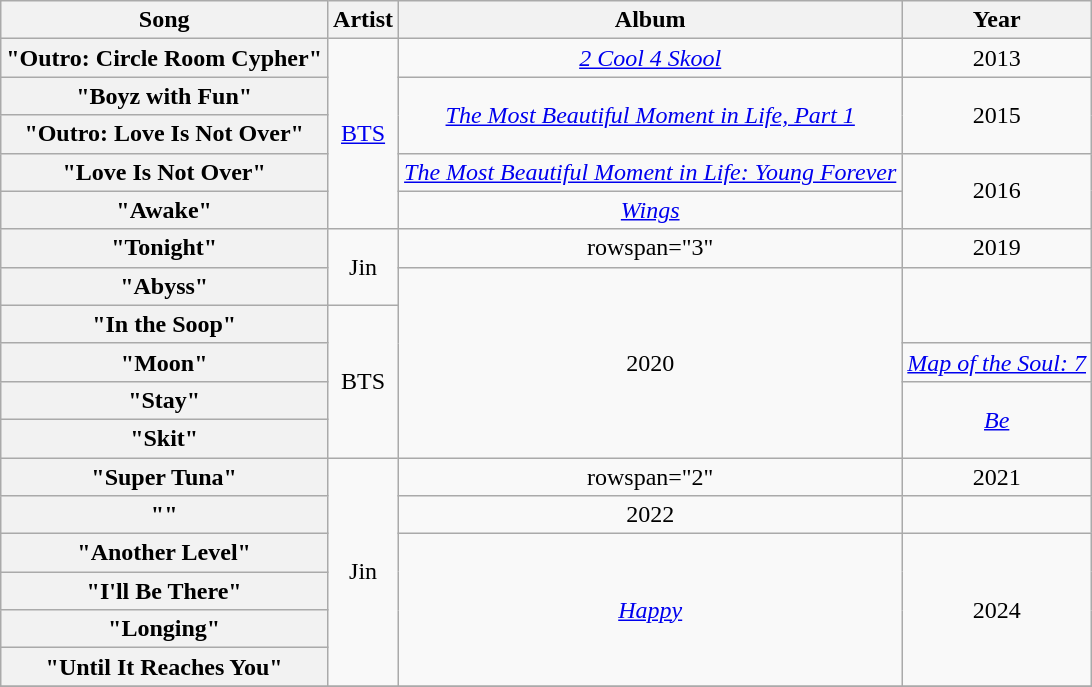<table class="wikitable plainrowheaders sortable" style="text-align:center;">
<tr>
<th scope="col">Song</th>
<th scope="col">Artist</th>
<th scope="col">Album</th>
<th scope="col">Year</th>
</tr>
<tr>
<th scope="row">"Outro: Circle Room Cypher"</th>
<td rowspan="5"><a href='#'>BTS</a></td>
<td><em><a href='#'>2 Cool 4 Skool</a></em></td>
<td>2013</td>
</tr>
<tr>
<th scope="row">"Boyz with Fun"</th>
<td rowspan="2"><em><a href='#'>The Most Beautiful Moment in Life, Part 1</a></em></td>
<td rowspan="2">2015</td>
</tr>
<tr>
<th scope="row">"Outro: Love Is Not Over"</th>
</tr>
<tr>
<th scope="row">"Love Is Not Over"</th>
<td><em><a href='#'>The Most Beautiful Moment in Life: Young Forever</a></em></td>
<td rowspan="2">2016</td>
</tr>
<tr>
<th scope="row">"Awake"</th>
<td><em><a href='#'>Wings</a></em></td>
</tr>
<tr>
<th scope="row">"Tonight"</th>
<td rowspan="2">Jin</td>
<td>rowspan="3" </td>
<td>2019</td>
</tr>
<tr>
<th scope="row">"Abyss"</th>
<td rowspan="5">2020</td>
</tr>
<tr>
<th scope="row">"In the Soop"</th>
<td rowspan="4">BTS</td>
</tr>
<tr>
<th scope="row">"Moon"</th>
<td><em><a href='#'>Map of the Soul: 7</a></em></td>
</tr>
<tr>
<th scope="row">"Stay"</th>
<td rowspan="2"><em><a href='#'>Be</a></em></td>
</tr>
<tr>
<th scope="row">"Skit"</th>
</tr>
<tr>
<th scope="row">"Super Tuna"</th>
<td rowspan="6">Jin</td>
<td>rowspan="2" </td>
<td>2021</td>
</tr>
<tr>
<th scope="row">""</th>
<td>2022</td>
</tr>
<tr>
<th scope="row">"Another Level"</th>
<td rowspan="4"><em><a href='#'>Happy</a></em></td>
<td rowspan="4">2024</td>
</tr>
<tr>
<th scope="row">"I'll Be There"</th>
</tr>
<tr>
<th scope="row">"Longing"</th>
</tr>
<tr>
<th scope="row">"Until It Reaches You"</th>
</tr>
<tr>
</tr>
</table>
